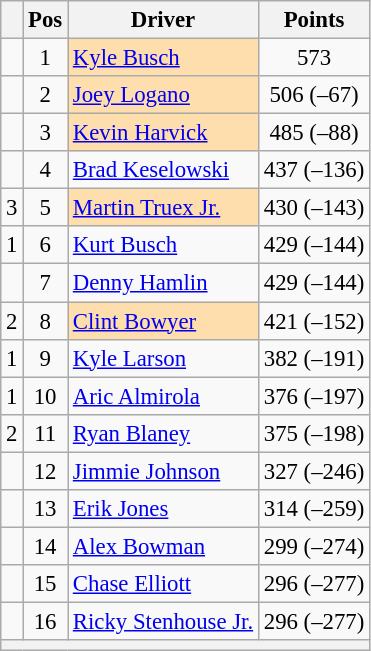<table class="wikitable" style="font-size: 95%">
<tr>
<th></th>
<th>Pos</th>
<th>Driver</th>
<th>Points</th>
</tr>
<tr>
<td align="left"></td>
<td style="text-align:center;">1</td>
<td style="background:#FFDEAD;"><a href='#'>Kyle Busch</a></td>
<td style="text-align:center;">573</td>
</tr>
<tr>
<td align="left"></td>
<td style="text-align:center;">2</td>
<td style="background:#FFDEAD;"><a href='#'>Joey Logano</a></td>
<td style="text-align:center;">506 (–67)</td>
</tr>
<tr>
<td align="left"></td>
<td style="text-align:center;">3</td>
<td style="background:#FFDEAD;"><a href='#'>Kevin Harvick</a></td>
<td style="text-align:center;">485 (–88)</td>
</tr>
<tr>
<td align="left"></td>
<td style="text-align:center;">4</td>
<td><a href='#'>Brad Keselowski</a></td>
<td style="text-align:center;">437 (–136)</td>
</tr>
<tr>
<td align="left"> 3</td>
<td style="text-align:center;">5</td>
<td style="background:#FFDEAD;"><a href='#'>Martin Truex Jr.</a></td>
<td style="text-align:center;">430 (–143)</td>
</tr>
<tr>
<td align="left"> 1</td>
<td style="text-align:center;">6</td>
<td><a href='#'>Kurt Busch</a></td>
<td style="text-align:center;">429 (–144)</td>
</tr>
<tr>
<td align="left"></td>
<td style="text-align:center;">7</td>
<td><a href='#'>Denny Hamlin</a></td>
<td style="text-align:center;">429 (–144)</td>
</tr>
<tr>
<td align="left"> 2</td>
<td style="text-align:center;">8</td>
<td style="background:#FFDEAD;"><a href='#'>Clint Bowyer</a></td>
<td style="text-align:center;">421 (–152)</td>
</tr>
<tr>
<td align="left"> 1</td>
<td style="text-align:center;">9</td>
<td><a href='#'>Kyle Larson</a></td>
<td style="text-align:center;">382 (–191)</td>
</tr>
<tr>
<td align="left"> 1</td>
<td style="text-align:center;">10</td>
<td><a href='#'>Aric Almirola</a></td>
<td style="text-align:center;">376 (–197)</td>
</tr>
<tr>
<td align="left"> 2</td>
<td style="text-align:center;">11</td>
<td><a href='#'>Ryan Blaney</a></td>
<td style="text-align:center;">375 (–198)</td>
</tr>
<tr>
<td align="left"></td>
<td style="text-align:center;">12</td>
<td><a href='#'>Jimmie Johnson</a></td>
<td style="text-align:center;">327 (–246)</td>
</tr>
<tr>
<td align="left"></td>
<td style="text-align:center;">13</td>
<td><a href='#'>Erik Jones</a></td>
<td style="text-align:center;">314 (–259)</td>
</tr>
<tr>
<td align="left"></td>
<td style="text-align:center;">14</td>
<td><a href='#'>Alex Bowman</a></td>
<td style="text-align:center;">299 (–274)</td>
</tr>
<tr>
<td align="left"></td>
<td style="text-align:center;">15</td>
<td><a href='#'>Chase Elliott</a></td>
<td style="text-align:center;">296 (–277)</td>
</tr>
<tr>
<td align="left"></td>
<td style="text-align:center;">16</td>
<td><a href='#'>Ricky Stenhouse Jr.</a></td>
<td style="text-align:center;">296 (–277)</td>
</tr>
<tr class="sortbottom">
<th colspan="9"></th>
</tr>
</table>
